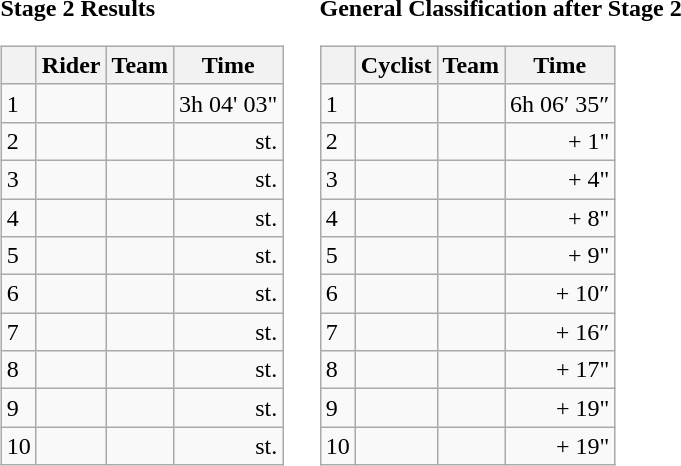<table>
<tr>
<td><strong>Stage 2 Results</strong><br><table class="wikitable">
<tr>
<th></th>
<th>Rider</th>
<th>Team</th>
<th>Time</th>
</tr>
<tr>
<td>1</td>
<td></td>
<td></td>
<td align="right">3h 04' 03"</td>
</tr>
<tr>
<td>2</td>
<td></td>
<td></td>
<td align="right">st.</td>
</tr>
<tr>
<td>3</td>
<td></td>
<td></td>
<td align="right">st.</td>
</tr>
<tr>
<td>4</td>
<td></td>
<td></td>
<td align="right">st.</td>
</tr>
<tr>
<td>5</td>
<td></td>
<td></td>
<td align="right">st.</td>
</tr>
<tr>
<td>6</td>
<td> </td>
<td></td>
<td align="right">st.</td>
</tr>
<tr>
<td>7</td>
<td></td>
<td></td>
<td align="right">st.</td>
</tr>
<tr>
<td>8</td>
<td></td>
<td></td>
<td align="right">st.</td>
</tr>
<tr>
<td>9</td>
<td></td>
<td></td>
<td align="right">st.</td>
</tr>
<tr>
<td>10</td>
<td></td>
<td></td>
<td align="right">st.</td>
</tr>
</table>
</td>
<td></td>
<td><strong>General Classification after Stage 2</strong><br><table class="wikitable">
<tr>
<th></th>
<th>Cyclist</th>
<th>Team</th>
<th>Time</th>
</tr>
<tr>
<td>1</td>
<td> </td>
<td></td>
<td align="right">6h 06′ 35″</td>
</tr>
<tr>
<td>2</td>
<td></td>
<td></td>
<td align="right">+ 1"</td>
</tr>
<tr>
<td>3</td>
<td></td>
<td></td>
<td align="right">+ 4"</td>
</tr>
<tr>
<td>4</td>
<td></td>
<td></td>
<td align="right">+ 8"</td>
</tr>
<tr>
<td>5</td>
<td></td>
<td></td>
<td align="right">+ 9"</td>
</tr>
<tr>
<td>6</td>
<td></td>
<td></td>
<td align="right">+ 10″</td>
</tr>
<tr>
<td>7</td>
<td></td>
<td></td>
<td align="right">+ 16″</td>
</tr>
<tr>
<td>8</td>
<td></td>
<td></td>
<td align="right">+ 17"</td>
</tr>
<tr>
<td>9</td>
<td></td>
<td></td>
<td align="right">+ 19"</td>
</tr>
<tr>
<td>10</td>
<td></td>
<td></td>
<td align="right">+ 19"</td>
</tr>
</table>
</td>
</tr>
</table>
